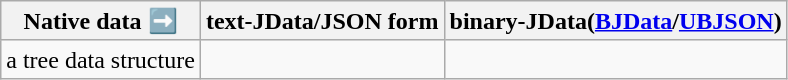<table class="wikitable">
<tr>
<th>Native data ➡️</th>
<th>text-JData/JSON form</th>
<th>binary-JData(<a href='#'>BJData</a>/<a href='#'>UBJSON</a>)</th>
</tr>
<tr>
<td>a tree data structure<br></td>
<td></td>
<td></td>
</tr>
</table>
